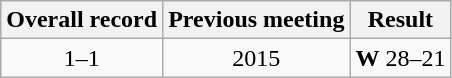<table class="wikitable">
<tr align="center">
<th>Overall record</th>
<th>Previous meeting</th>
<th>Result</th>
</tr>
<tr align="center">
<td>1–1</td>
<td>2015</td>
<td><strong>W</strong> 28–21</td>
</tr>
</table>
